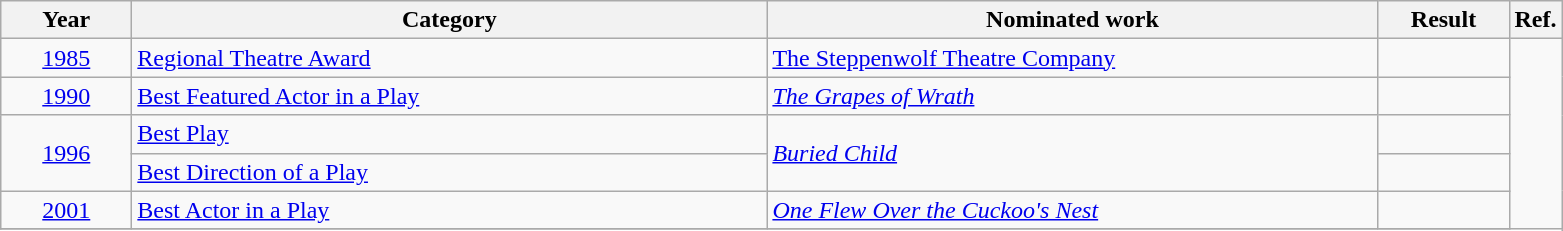<table class=wikitable>
<tr>
<th scope="col" style="width:5em;">Year</th>
<th scope="col" style="width:26em;">Category</th>
<th scope="col" style="width:25em;">Nominated work</th>
<th scope="col" style="width:5em;">Result</th>
<th>Ref.</th>
</tr>
<tr>
<td style="text-align:center;"><a href='#'>1985</a></td>
<td><a href='#'>Regional Theatre Award</a></td>
<td><a href='#'>The Steppenwolf Theatre Company</a></td>
<td></td>
</tr>
<tr>
<td style="text-align:center;"><a href='#'>1990</a></td>
<td><a href='#'>Best Featured Actor in a Play</a></td>
<td><em><a href='#'>The Grapes of Wrath</a></em></td>
<td></td>
</tr>
<tr>
<td style="text-align:center;", rowspan=2><a href='#'>1996</a></td>
<td><a href='#'>Best Play</a></td>
<td rowspan=2><em><a href='#'>Buried Child</a></em></td>
<td></td>
</tr>
<tr>
<td><a href='#'>Best Direction of a Play</a></td>
<td></td>
</tr>
<tr>
<td style="text-align:center;"><a href='#'>2001</a></td>
<td><a href='#'>Best Actor in a Play</a></td>
<td><em><a href='#'>One Flew Over the Cuckoo's Nest</a></em></td>
<td></td>
</tr>
<tr>
</tr>
</table>
